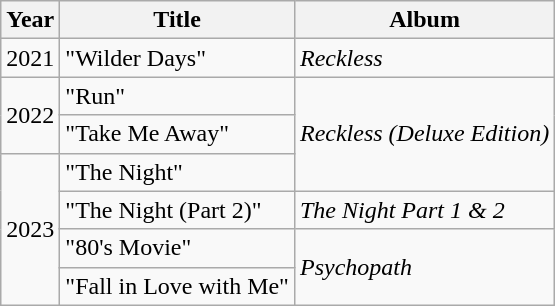<table class="wikitable">
<tr>
<th scope="col">Year</th>
<th scope="col">Title</th>
<th scope="col">Album</th>
</tr>
<tr>
<td>2021</td>
<td>"Wilder Days"</td>
<td><em>Reckless</em></td>
</tr>
<tr>
<td rowspan=2>2022</td>
<td>"Run"</td>
<td rowspan=3><em>Reckless (Deluxe Edition)</em></td>
</tr>
<tr>
<td>"Take Me Away"</td>
</tr>
<tr>
<td rowspan=4>2023</td>
<td>"The Night"</td>
</tr>
<tr>
<td>"The Night (Part 2)"</td>
<td><em>The Night Part 1 & 2</em></td>
</tr>
<tr>
<td>"80's Movie"</td>
<td rowspan=2><em>Psychopath</em></td>
</tr>
<tr>
<td>"Fall in Love with Me"</td>
</tr>
</table>
